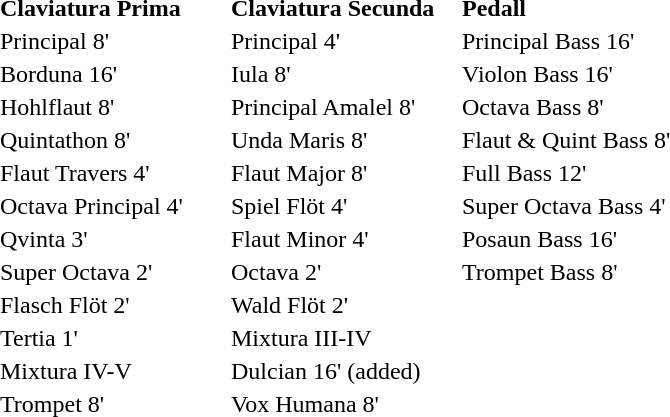<table cellpadding="2" cellspacing="0" style="margin: 1em 0 1em 1em;">
<tr>
<td width="150"><strong>Claviatura Prima</strong></td>
<td width="150"><strong>Claviatura Secunda</strong></td>
<td width="150"><strong>Pedall</strong></td>
</tr>
<tr>
<td>Principal 8'</td>
<td>Principal 4'</td>
<td>Principal Bass 16'</td>
</tr>
<tr>
<td>Borduna 16'</td>
<td>Iula 8'</td>
<td>Violon Bass 16'</td>
</tr>
<tr>
<td>Hohlflaut 8'</td>
<td>Principal Amalel 8'</td>
<td>Octava Bass 8'</td>
</tr>
<tr>
<td>Quintathon 8'</td>
<td>Unda Maris 8'</td>
<td>Flaut & Quint Bass 8'</td>
</tr>
<tr>
<td>Flaut Travers 4'</td>
<td>Flaut Major 8'</td>
<td>Full Bass 12'</td>
</tr>
<tr>
<td>Octava Principal 4'</td>
<td>Spiel Flöt 4'</td>
<td>Super Octava Bass 4'</td>
</tr>
<tr>
<td>Qvinta 3'</td>
<td>Flaut Minor 4'</td>
<td>Posaun Bass 16'</td>
</tr>
<tr>
<td>Super Octava 2'</td>
<td>Octava 2'</td>
<td>Trompet Bass 8'</td>
</tr>
<tr>
<td>Flasch Flöt 2'</td>
<td>Wald Flöt 2'</td>
</tr>
<tr>
<td>Tertia 1'</td>
<td>Mixtura III-IV</td>
</tr>
<tr>
<td>Mixtura IV-V</td>
<td>Dulcian 16' (added)</td>
</tr>
<tr>
<td>Trompet 8'</td>
<td>Vox Humana 8'</td>
</tr>
<tr>
</tr>
</table>
